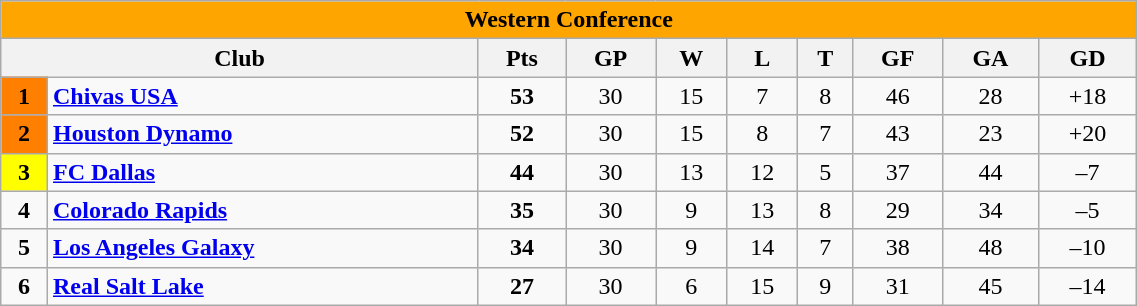<table class="wikitable" width=60%>
<tr>
<td colspan=10 align=center bgcolor=orange><span><strong>Western Conference</strong></span></td>
</tr>
<tr>
<th colspan="2">Club</th>
<th>Pts</th>
<th>GP</th>
<th>W</th>
<th>L</th>
<th>T</th>
<th>GF</th>
<th>GA</th>
<th>GD</th>
</tr>
<tr>
<td bgcolor=#FF7F00 align=center><strong>1</strong></td>
<td><strong><a href='#'>Chivas USA</a></strong></td>
<td align=center><strong>53</strong></td>
<td align=center>30</td>
<td align=center>15</td>
<td align=center>7</td>
<td align=center>8</td>
<td align=center>46</td>
<td align=center>28</td>
<td align=center>+18</td>
</tr>
<tr>
<td bgcolor=#FF7F00 align=center><strong>2</strong></td>
<td><strong><a href='#'>Houston Dynamo</a></strong></td>
<td align=center><strong>52</strong></td>
<td align=center>30</td>
<td align=center>15</td>
<td align=center>8</td>
<td align=center>7</td>
<td align=center>43</td>
<td align=center>23</td>
<td align=center>+20</td>
</tr>
<tr>
<td bgcolor=#FFFF00 align=center><strong>3</strong></td>
<td><strong><a href='#'>FC Dallas</a></strong></td>
<td align=center><strong>44</strong></td>
<td align=center>30</td>
<td align=center>13</td>
<td align=center>12</td>
<td align=center>5</td>
<td align=center>37</td>
<td align=center>44</td>
<td align=center>–7</td>
</tr>
<tr>
<td align=center><strong>4</strong></td>
<td><strong><a href='#'>Colorado Rapids</a></strong></td>
<td align=center><strong>35</strong></td>
<td align=center>30</td>
<td align=center>9</td>
<td align=center>13</td>
<td align=center>8</td>
<td align=center>29</td>
<td align=center>34</td>
<td align=center>–5</td>
</tr>
<tr>
<td align=center><strong>5</strong></td>
<td><strong><a href='#'>Los Angeles Galaxy</a></strong></td>
<td align=center><strong>34</strong></td>
<td align=center>30</td>
<td align=center>9</td>
<td align=center>14</td>
<td align=center>7</td>
<td align=center>38</td>
<td align=center>48</td>
<td align=center>–10</td>
</tr>
<tr>
<td align=center><strong>6</strong></td>
<td><strong><a href='#'>Real Salt Lake</a></strong></td>
<td align=center><strong>27</strong></td>
<td align=center>30</td>
<td align=center>6</td>
<td align=center>15</td>
<td align=center>9</td>
<td align=center>31</td>
<td align=center>45</td>
<td align=center>–14</td>
</tr>
</table>
